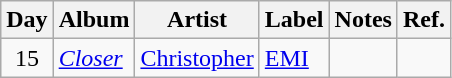<table class="wikitable">
<tr>
<th>Day</th>
<th>Album</th>
<th>Artist</th>
<th>Label</th>
<th>Notes</th>
<th>Ref.</th>
</tr>
<tr>
<td rowspan="1" style="text-align:center;">15</td>
<td><em><a href='#'>Closer</a></em></td>
<td><a href='#'>Christopher</a></td>
<td><a href='#'>EMI</a></td>
<td></td>
<td style="text-align:center;"></td>
</tr>
</table>
